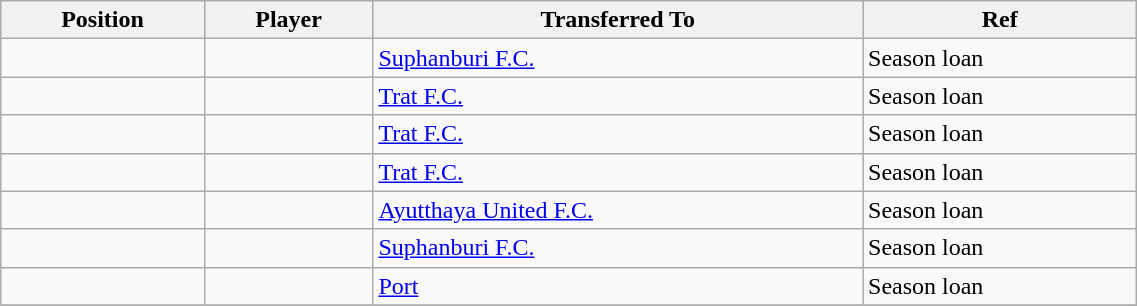<table class="wikitable sortable" style="width:60%; text-align:center; font-size:100%; text-align:left;">
<tr>
<th>Position</th>
<th>Player</th>
<th>Transferred To</th>
<th>Ref</th>
</tr>
<tr>
<td></td>
<td></td>
<td> <a href='#'>Suphanburi F.C.</a></td>
<td>Season loan</td>
</tr>
<tr>
<td></td>
<td></td>
<td> <a href='#'>Trat F.C.</a></td>
<td>Season loan</td>
</tr>
<tr>
<td></td>
<td></td>
<td> <a href='#'>Trat F.C.</a></td>
<td>Season loan</td>
</tr>
<tr>
<td></td>
<td></td>
<td> <a href='#'>Trat F.C.</a></td>
<td>Season loan</td>
</tr>
<tr>
<td></td>
<td></td>
<td> <a href='#'>Ayutthaya United F.C.</a></td>
<td>Season loan</td>
</tr>
<tr>
<td></td>
<td></td>
<td> <a href='#'>Suphanburi F.C.</a></td>
<td>Season loan</td>
</tr>
<tr>
<td></td>
<td></td>
<td> <a href='#'>Port</a></td>
<td>Season loan</td>
</tr>
<tr>
</tr>
</table>
